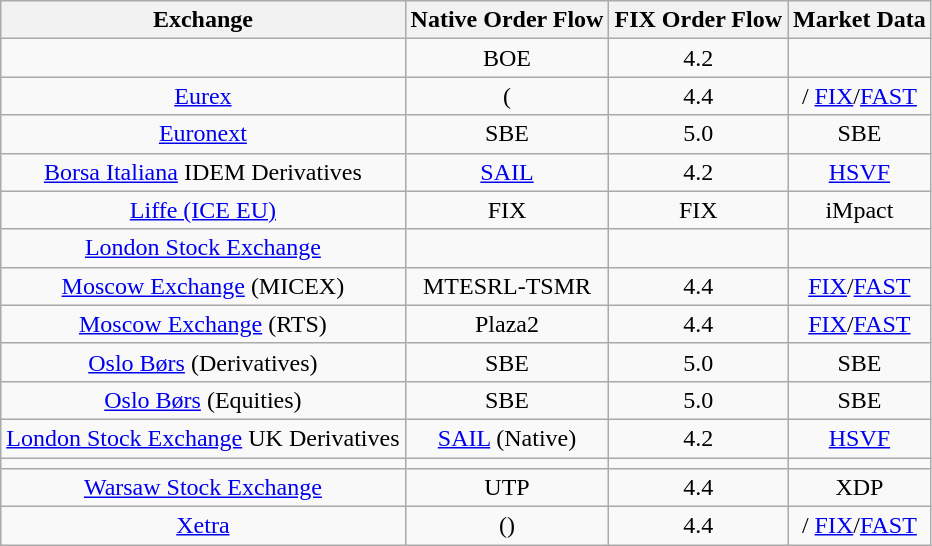<table class="wikitable" style="text-align: center;">
<tr>
<th>Exchange</th>
<th>Native Order Flow</th>
<th>FIX Order Flow</th>
<th>Market Data</th>
</tr>
<tr>
<td></td>
<td>BOE</td>
<td>4.2</td>
<td></td>
</tr>
<tr>
<td><a href='#'>Eurex</a></td>
<td> (</td>
<td>4.4</td>
<td> / <a href='#'>FIX</a>/<a href='#'>FAST</a></td>
</tr>
<tr>
<td><a href='#'>Euronext</a></td>
<td>SBE</td>
<td>5.0</td>
<td>SBE</td>
</tr>
<tr>
<td><a href='#'>Borsa Italiana</a> IDEM Derivatives</td>
<td><a href='#'>SAIL</a></td>
<td>4.2</td>
<td><a href='#'>HSVF</a></td>
</tr>
<tr>
<td><a href='#'>Liffe (ICE EU)</a></td>
<td>FIX</td>
<td>FIX</td>
<td>iMpact</td>
</tr>
<tr>
<td><a href='#'>London Stock Exchange</a></td>
<td></td>
<td></td>
<td></td>
</tr>
<tr>
<td><a href='#'>Moscow Exchange</a> (MICEX)</td>
<td>MTESRL-TSMR</td>
<td>4.4</td>
<td><a href='#'>FIX</a>/<a href='#'>FAST</a></td>
</tr>
<tr>
<td><a href='#'>Moscow Exchange</a> (RTS)</td>
<td>Plaza2</td>
<td>4.4</td>
<td><a href='#'>FIX</a>/<a href='#'>FAST</a></td>
</tr>
<tr>
<td><a href='#'>Oslo Børs</a> (Derivatives)</td>
<td>SBE</td>
<td>5.0</td>
<td>SBE</td>
</tr>
<tr>
<td><a href='#'>Oslo Børs</a> (Equities)</td>
<td>SBE</td>
<td>5.0</td>
<td>SBE</td>
</tr>
<tr>
<td><a href='#'>London Stock Exchange</a> UK Derivatives</td>
<td><a href='#'>SAIL</a> (Native)</td>
<td>4.2</td>
<td><a href='#'>HSVF</a></td>
</tr>
<tr>
<td></td>
<td></td>
<td></td>
<td></td>
</tr>
<tr>
<td><a href='#'>Warsaw Stock Exchange</a></td>
<td>UTP</td>
<td>4.4</td>
<td>XDP</td>
</tr>
<tr>
<td><a href='#'>Xetra</a></td>
<td> ()</td>
<td>4.4</td>
<td> / <a href='#'>FIX</a>/<a href='#'>FAST</a></td>
</tr>
</table>
